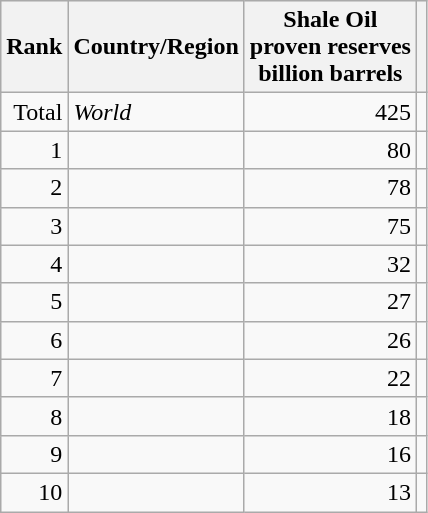<table class="wikitable sortable" style="text-align:right">
<tr bgcolor="#ececec">
<th>Rank</th>
<th>Country/Region</th>
<th>Shale Oil <br>proven reserves <br>billion barrels</th>
<th></th>
</tr>
<tr>
<td>Total</td>
<td align="left"><em>World</em></td>
<td>425</td>
<td></td>
</tr>
<tr>
<td>1</td>
<td align="left"></td>
<td>80</td>
<td></td>
</tr>
<tr>
<td>2</td>
<td align="left"></td>
<td>78</td>
<td></td>
</tr>
<tr>
<td>3</td>
<td align="left"></td>
<td>75</td>
<td></td>
</tr>
<tr>
<td>4</td>
<td align="left"></td>
<td>32</td>
<td></td>
</tr>
<tr>
<td>5</td>
<td align="left"></td>
<td>27</td>
<td></td>
</tr>
<tr>
<td>6</td>
<td align="left"></td>
<td>26</td>
<td></td>
</tr>
<tr>
<td>7</td>
<td align="left"></td>
<td>22</td>
<td></td>
</tr>
<tr>
<td>8</td>
<td align="left"></td>
<td>18</td>
<td></td>
</tr>
<tr>
<td>9</td>
<td align="left"></td>
<td>16</td>
<td></td>
</tr>
<tr>
<td>10</td>
<td align="left"></td>
<td>13</td>
<td></td>
</tr>
</table>
